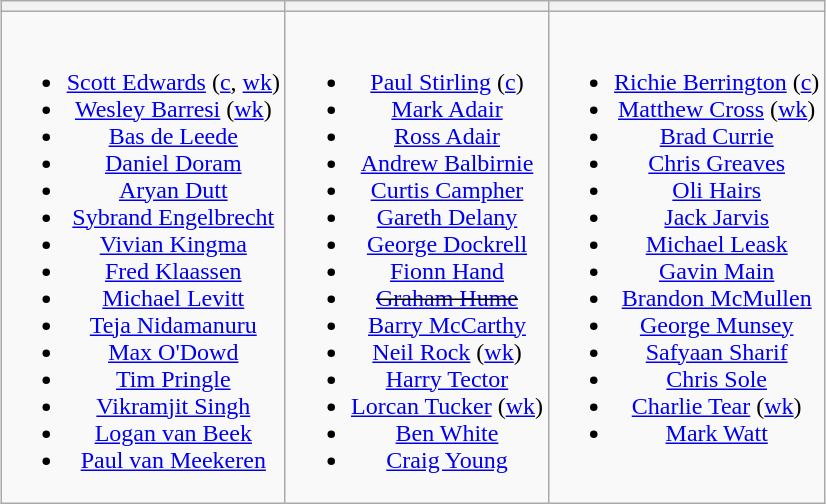<table class="wikitable" style="text-align:center; margin:auto">
<tr>
<th></th>
<th></th>
<th></th>
</tr>
<tr style="vertical-align:top">
<td><br><ul><li><a href='#'>Scott Edwards</a> (<a href='#'>c</a>, <a href='#'>wk</a>)</li><li><a href='#'>Wesley Barresi</a> (<a href='#'>wk</a>)</li><li><a href='#'>Bas de Leede</a></li><li><a href='#'>Daniel Doram</a></li><li><a href='#'>Aryan Dutt</a></li><li><a href='#'>Sybrand Engelbrecht</a></li><li><a href='#'>Vivian Kingma</a></li><li><a href='#'>Fred Klaassen</a></li><li><a href='#'>Michael Levitt</a></li><li><a href='#'>Teja Nidamanuru</a></li><li><a href='#'>Max O'Dowd</a></li><li><a href='#'>Tim Pringle</a></li><li><a href='#'>Vikramjit Singh</a></li><li><a href='#'>Logan van Beek</a></li><li><a href='#'>Paul van Meekeren</a></li></ul></td>
<td><br><ul><li><a href='#'>Paul Stirling</a> (<a href='#'>c</a>)</li><li><a href='#'>Mark Adair</a></li><li><a href='#'>Ross Adair</a></li><li><a href='#'>Andrew Balbirnie</a></li><li><a href='#'>Curtis Campher</a></li><li><a href='#'>Gareth Delany</a></li><li><a href='#'>George Dockrell</a></li><li><a href='#'>Fionn Hand</a></li><li><s><a href='#'>Graham Hume</a></s></li><li><a href='#'>Barry McCarthy</a></li><li><a href='#'>Neil Rock</a> (<a href='#'>wk</a>)</li><li><a href='#'>Harry Tector</a></li><li><a href='#'>Lorcan Tucker</a> (<a href='#'>wk</a>)</li><li><a href='#'>Ben White</a></li><li><a href='#'>Craig Young</a></li></ul></td>
<td><br><ul><li><a href='#'>Richie Berrington</a> (<a href='#'>c</a>)</li><li><a href='#'>Matthew Cross</a> (<a href='#'>wk</a>)</li><li><a href='#'>Brad Currie</a></li><li><a href='#'>Chris Greaves</a></li><li><a href='#'>Oli Hairs</a></li><li><a href='#'>Jack Jarvis</a></li><li><a href='#'>Michael Leask</a></li><li><a href='#'>Gavin Main</a></li><li><a href='#'>Brandon McMullen</a></li><li><a href='#'>George Munsey</a></li><li><a href='#'>Safyaan Sharif</a></li><li><a href='#'>Chris Sole</a></li><li><a href='#'>Charlie Tear</a> (<a href='#'>wk</a>)</li><li><a href='#'>Mark Watt</a></li></ul></td>
</tr>
</table>
